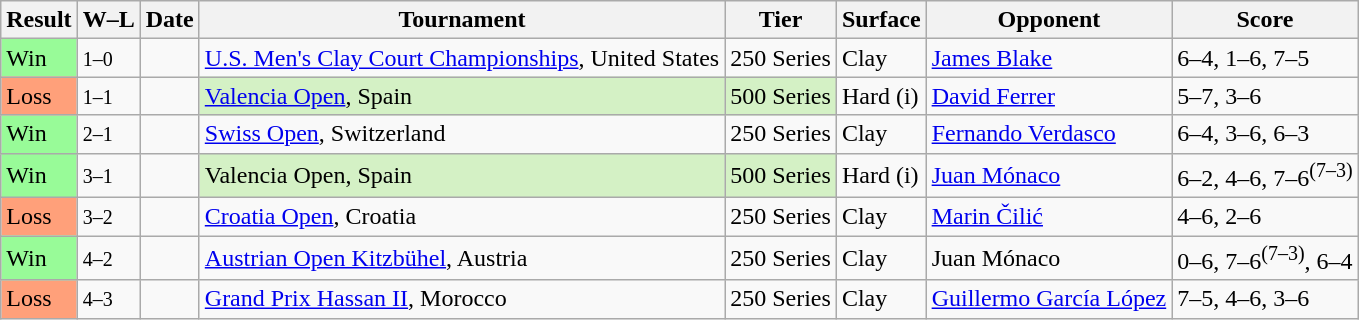<table class="sortable wikitable">
<tr>
<th>Result</th>
<th class="unsortable">W–L</th>
<th>Date</th>
<th>Tournament</th>
<th>Tier</th>
<th>Surface</th>
<th>Opponent</th>
<th class="unsortable">Score</th>
</tr>
<tr>
<td style="background:#98FB98;">Win</td>
<td><small>1–0</small></td>
<td><a href='#'></a></td>
<td><a href='#'>U.S. Men's Clay Court Championships</a>, United States</td>
<td>250 Series</td>
<td>Clay</td>
<td> <a href='#'>James Blake</a></td>
<td>6–4, 1–6, 7–5</td>
</tr>
<tr>
<td style="background:#FFA07A;">Loss</td>
<td><small>1–1</small></td>
<td><a href='#'></a></td>
<td style="background:#d4f1c5;"><a href='#'>Valencia Open</a>, Spain</td>
<td style="background:#d4f1c5;">500 Series</td>
<td>Hard (i)</td>
<td> <a href='#'>David Ferrer</a></td>
<td>5–7, 3–6</td>
</tr>
<tr>
<td style="background:#98FB98;">Win</td>
<td><small>2–1</small></td>
<td><a href='#'></a></td>
<td><a href='#'>Swiss Open</a>, Switzerland</td>
<td>250 Series</td>
<td>Clay</td>
<td> <a href='#'>Fernando Verdasco</a></td>
<td>6–4, 3–6, 6–3</td>
</tr>
<tr>
<td style="background:#98FB98;">Win</td>
<td><small>3–1</small></td>
<td><a href='#'></a></td>
<td style="background:#d4f1c5;">Valencia Open, Spain</td>
<td style="background:#d4f1c5;">500 Series</td>
<td>Hard (i)</td>
<td> <a href='#'>Juan Mónaco</a></td>
<td>6–2, 4–6, 7–6<sup>(7–3)</sup></td>
</tr>
<tr>
<td style="background:#FFA07A;">Loss</td>
<td><small>3–2</small></td>
<td><a href='#'></a></td>
<td><a href='#'>Croatia Open</a>, Croatia</td>
<td>250 Series</td>
<td>Clay</td>
<td> <a href='#'>Marin Čilić</a></td>
<td>4–6, 2–6</td>
</tr>
<tr>
<td style="background:#98FB98;">Win</td>
<td><small>4–2</small></td>
<td><a href='#'></a></td>
<td><a href='#'>Austrian Open Kitzbühel</a>, Austria</td>
<td>250 Series</td>
<td>Clay</td>
<td> Juan Mónaco</td>
<td>0–6, 7–6<sup>(7–3)</sup>, 6–4</td>
</tr>
<tr>
<td style="background:#FFA07A;">Loss</td>
<td><small>4–3</small></td>
<td><a href='#'></a></td>
<td><a href='#'>Grand Prix Hassan II</a>, Morocco</td>
<td>250 Series</td>
<td>Clay</td>
<td> <a href='#'>Guillermo García López</a></td>
<td>7–5, 4–6, 3–6</td>
</tr>
</table>
